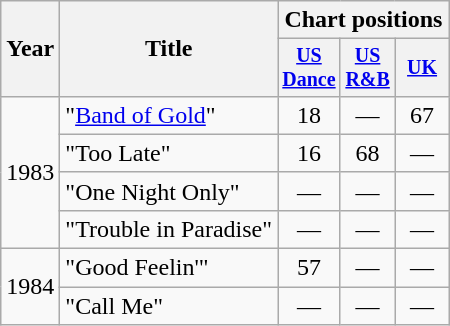<table class="wikitable plainrowheaders" style=text-align:center;>
<tr>
<th scope="col" rowspan="2">Year</th>
<th scope="col" rowspan="2">Title</th>
<th scope="col" colspan="3">Chart positions</th>
</tr>
<tr style="font-size:smaller;">
<th scope="col" width="30"><a href='#'>US Dance</a> <br></th>
<th scope="col" width="30"><a href='#'>US R&B</a> <br></th>
<th scope="col" width="30"><a href='#'>UK</a> <br></th>
</tr>
<tr>
<td rowspan=4>1983</td>
<td align=left>"<a href='#'>Band of Gold</a>"</td>
<td>18</td>
<td>—</td>
<td>67</td>
</tr>
<tr>
<td align=left>"Too Late"</td>
<td>16</td>
<td>68</td>
<td>—</td>
</tr>
<tr>
<td align=left>"One Night Only"</td>
<td>—</td>
<td>—</td>
<td>—</td>
</tr>
<tr>
<td align=left>"Trouble in Paradise"</td>
<td>—</td>
<td>—</td>
<td>—</td>
</tr>
<tr>
<td rowspan=2>1984</td>
<td align=left>"Good Feelin'"</td>
<td>57</td>
<td>—</td>
<td>—</td>
</tr>
<tr>
<td align=left>"Call Me"</td>
<td>—</td>
<td>—</td>
<td>—</td>
</tr>
</table>
